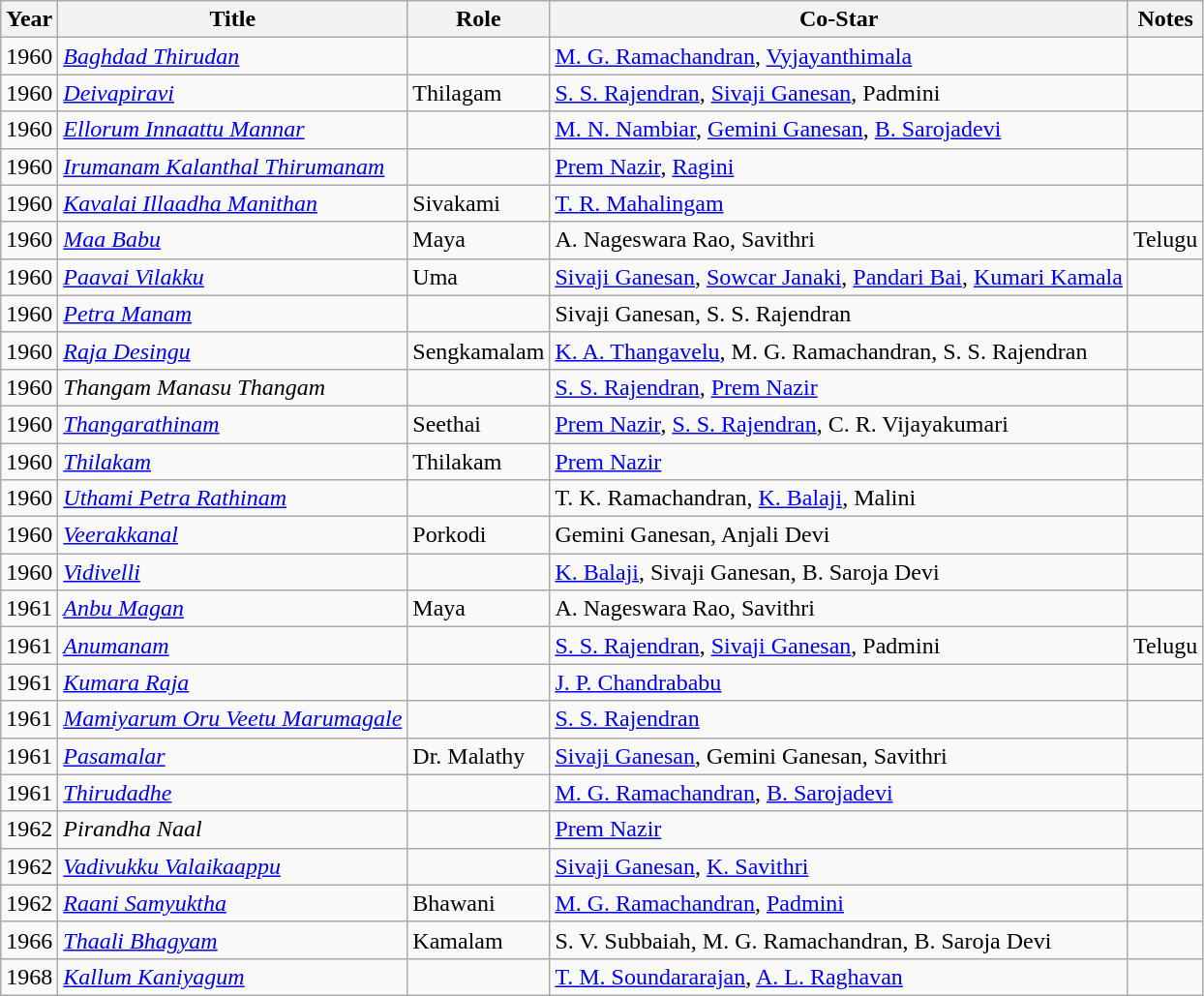<table class="wikitable">
<tr>
<th>Year</th>
<th>Title</th>
<th>Role</th>
<th>Co-Star</th>
<th>Notes</th>
</tr>
<tr>
<td>1960</td>
<td><em><a href='#'>Baghdad Thirudan</a></em></td>
<td></td>
<td><a href='#'>M. G. Ramachandran</a>, <a href='#'>Vyjayanthimala</a></td>
<td></td>
</tr>
<tr>
<td>1960</td>
<td><em><a href='#'>Deivapiravi</a></em></td>
<td>Thilagam</td>
<td><a href='#'>S. S. Rajendran</a>, <a href='#'>Sivaji Ganesan</a>, Padmini</td>
<td></td>
</tr>
<tr>
<td>1960</td>
<td><em><a href='#'>Ellorum Innaattu Mannar</a></em></td>
<td></td>
<td><a href='#'>M. N. Nambiar</a>, <a href='#'>Gemini Ganesan</a>, <a href='#'>B. Sarojadevi</a></td>
<td></td>
</tr>
<tr>
<td>1960</td>
<td><em><a href='#'>Irumanam Kalanthal Thirumanam</a></em></td>
<td></td>
<td><a href='#'>Prem Nazir</a>, <a href='#'>Ragini</a></td>
<td></td>
</tr>
<tr>
<td>1960</td>
<td><em><a href='#'>Kavalai Illaadha Manithan</a></em></td>
<td>Sivakami</td>
<td><a href='#'>T. R. Mahalingam</a></td>
<td></td>
</tr>
<tr>
<td>1960</td>
<td><em><a href='#'>Maa Babu</a></em></td>
<td>Maya</td>
<td>A. Nageswara Rao, Savithri</td>
<td>Telugu</td>
</tr>
<tr>
<td>1960</td>
<td><em><a href='#'>Paavai Vilakku</a></em></td>
<td>Uma</td>
<td><a href='#'>Sivaji Ganesan</a>, <a href='#'>Sowcar Janaki</a>, <a href='#'>Pandari Bai</a>, <a href='#'>Kumari Kamala</a></td>
<td></td>
</tr>
<tr>
<td>1960</td>
<td><em><a href='#'>Petra Manam</a></em></td>
<td></td>
<td>Sivaji Ganesan, S. S. Rajendran</td>
<td></td>
</tr>
<tr>
<td>1960</td>
<td><em><a href='#'>Raja Desingu</a></em></td>
<td>Sengkamalam</td>
<td><a href='#'>K. A. Thangavelu</a>, M. G. Ramachandran, S. S. Rajendran</td>
<td></td>
</tr>
<tr>
<td>1960</td>
<td><em>Thangam Manasu Thangam</em></td>
<td></td>
<td><a href='#'>S. S. Rajendran</a>, <a href='#'>Prem Nazir</a></td>
<td></td>
</tr>
<tr>
<td>1960</td>
<td><em><a href='#'>Thangarathinam</a></em></td>
<td>Seethai</td>
<td><a href='#'>Prem Nazir</a>, <a href='#'>S. S. Rajendran</a>, C. R. Vijayakumari</td>
<td></td>
</tr>
<tr>
<td>1960</td>
<td><em><a href='#'>Thilakam</a></em></td>
<td>Thilakam</td>
<td><a href='#'>Prem Nazir</a></td>
<td></td>
</tr>
<tr>
<td>1960</td>
<td><em><a href='#'>Uthami Petra Rathinam</a></em></td>
<td></td>
<td>T. K. Ramachandran, <a href='#'>K. Balaji</a>, Malini</td>
<td></td>
</tr>
<tr>
<td>1960</td>
<td><em><a href='#'>Veerakkanal</a></em></td>
<td>Porkodi</td>
<td>Gemini Ganesan, Anjali Devi</td>
<td></td>
</tr>
<tr>
<td>1960</td>
<td><em><a href='#'>Vidivelli</a></em></td>
<td></td>
<td><a href='#'>K. Balaji</a>, Sivaji Ganesan, B. Saroja Devi</td>
<td></td>
</tr>
<tr>
<td>1961</td>
<td><em><a href='#'>Anbu Magan</a></em></td>
<td>Maya</td>
<td>A. Nageswara Rao, Savithri</td>
<td></td>
</tr>
<tr>
<td>1961</td>
<td><em><a href='#'>Anumanam</a></em></td>
<td></td>
<td><a href='#'>S. S. Rajendran</a>, <a href='#'>Sivaji Ganesan</a>, Padmini</td>
<td>Telugu</td>
</tr>
<tr>
<td>1961</td>
<td><em><a href='#'>Kumara Raja</a></em></td>
<td></td>
<td><a href='#'>J. P. Chandrababu</a></td>
<td></td>
</tr>
<tr>
<td>1961</td>
<td><em><a href='#'>Mamiyarum Oru Veetu Marumagale</a></em></td>
<td></td>
<td><a href='#'>S. S. Rajendran</a></td>
<td></td>
</tr>
<tr>
<td>1961</td>
<td><em><a href='#'>Pasamalar</a></em></td>
<td>Dr. Malathy</td>
<td><a href='#'>Sivaji Ganesan</a>, Gemini Ganesan, Savithri</td>
<td></td>
</tr>
<tr>
<td>1961</td>
<td><em><a href='#'>Thirudadhe</a></em></td>
<td></td>
<td><a href='#'>M. G. Ramachandran</a>, <a href='#'>B. Sarojadevi</a></td>
<td></td>
</tr>
<tr>
<td>1962</td>
<td><em>Pirandha Naal</em></td>
<td></td>
<td><a href='#'>Prem Nazir</a></td>
<td></td>
</tr>
<tr>
<td>1962</td>
<td><em><a href='#'>Vadivukku Valaikaappu</a></em></td>
<td></td>
<td><a href='#'>Sivaji Ganesan</a>, <a href='#'>K. Savithri</a></td>
<td></td>
</tr>
<tr>
<td>1962</td>
<td><em><a href='#'>Raani Samyuktha</a></em></td>
<td>Bhawani</td>
<td><a href='#'>M. G. Ramachandran</a>, <a href='#'>Padmini</a></td>
<td></td>
</tr>
<tr>
<td>1966</td>
<td><em><a href='#'>Thaali Bhagyam</a></em></td>
<td>Kamalam</td>
<td>S. V. Subbaiah, M. G. Ramachandran, B. Saroja Devi</td>
<td></td>
</tr>
<tr>
<td>1968</td>
<td><em><a href='#'>Kallum Kaniyagum</a></em></td>
<td></td>
<td><a href='#'>T. M. Soundararajan</a>, <a href='#'>A. L. Raghavan</a></td>
<td></td>
</tr>
</table>
